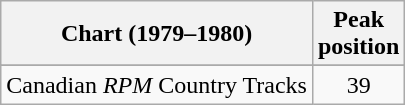<table class="wikitable sortable">
<tr>
<th align="left">Chart (1979–1980)</th>
<th align="center">Peak<br>position</th>
</tr>
<tr>
</tr>
<tr>
<td align="left">Canadian <em>RPM</em> Country Tracks</td>
<td align="center">39</td>
</tr>
</table>
